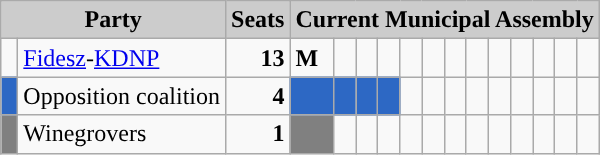<table class="wikitable">
<tr>
<th style="background:#ccc" colspan="2">Party</th>
<th style="background:#ccc">Seats</th>
<th style="background:#ccc" colspan="13">Current Municipal Assembly</th>
</tr>
<tr>
<td style="background-color: "> </td>
<td><a href='#'>Fidesz</a>-<a href='#'>KDNP</a></td>
<td style="text-align: right"><strong>13</strong></td>
<td style="background-color: "><span><strong>M</strong></span></td>
<td style="background-color: "> </td>
<td style="background-color: "> </td>
<td style="background-color: "> </td>
<td style="background-color: "> </td>
<td style="background-color: "> </td>
<td style="background-color: "> </td>
<td style="background-color: "> </td>
<td style="background-color: "> </td>
<td style="background-color: "> </td>
<td style="background-color: "> </td>
<td style="background-color: "> </td>
<td style="background-color: "> </td>
</tr>
<tr>
<td style="background-color: #2D68C4"> </td>
<td>Opposition coalition</td>
<td style="text-align: right"><strong>4</strong></td>
<td style="background-color: #2D68C4"> </td>
<td style="background-color: #2D68C4"> </td>
<td style="background-color: #2D68C4"> </td>
<td style="background-color: #2D68C4"> </td>
<td> </td>
<td> </td>
<td> </td>
<td> </td>
<td> </td>
<td> </td>
<td> </td>
<td> </td>
<td> </td>
</tr>
<tr>
<td style="background-color: #808080"> </td>
<td>Winegrovers</td>
<td style="text-align: right"><strong>1</strong></td>
<td style="background-color: #808080"> </td>
<td> </td>
<td> </td>
<td> </td>
<td> </td>
<td> </td>
<td> </td>
<td> </td>
<td> </td>
<td> </td>
<td> </td>
<td> </td>
<td> </td>
</tr>
</table>
